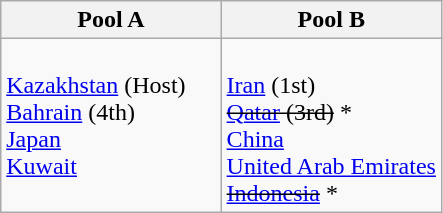<table class="wikitable">
<tr>
<th width=50%>Pool A</th>
<th width=50%>Pool B</th>
</tr>
<tr>
<td valign=top><br> <a href='#'>Kazakhstan</a> (Host)<br>
 <a href='#'>Bahrain</a> (4th)<br>
 <a href='#'>Japan</a><br>
 <a href='#'>Kuwait</a></td>
<td><br> <a href='#'>Iran</a> (1st)<br>
<s> <a href='#'>Qatar</a> (3rd)</s> *<br>
 <a href='#'>China</a><br>
 <a href='#'>United Arab Emirates</a><br>
<s> <a href='#'>Indonesia</a></s> *</td>
</tr>
</table>
